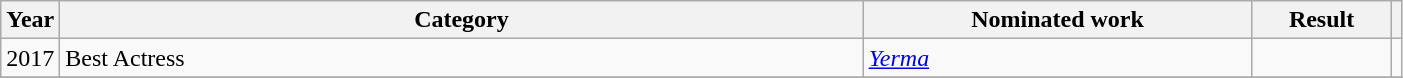<table class="wikitable" width = 74%>
<tr>
<th width=4%>Year</th>
<th width=58%>Category</th>
<th width=28%>Nominated work</th>
<th width=10%>Result</th>
<th width=5%></th>
</tr>
<tr>
<td>2017</td>
<td>Best Actress</td>
<td><em><a href='#'>Yerma</a></em></td>
<td></td>
<td></td>
</tr>
<tr>
</tr>
</table>
